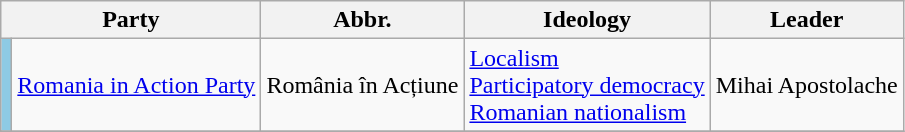<table class="wikitable" style="text-align:left">
<tr>
<th colspan="2">Party</th>
<th>Abbr.</th>
<th>Ideology</th>
<th>Leader</th>
</tr>
<tr>
<td style="background:#8ECAE4;"></td>
<td><a href='#'>Romania in Action Party</a></td>
<td>România în Acțiune</td>
<td><a href='#'>Localism</a><br><a href='#'>Participatory democracy</a><br><a href='#'>Romanian nationalism</a></td>
<td>Mihai Apostolache</td>
</tr>
<tr>
</tr>
</table>
